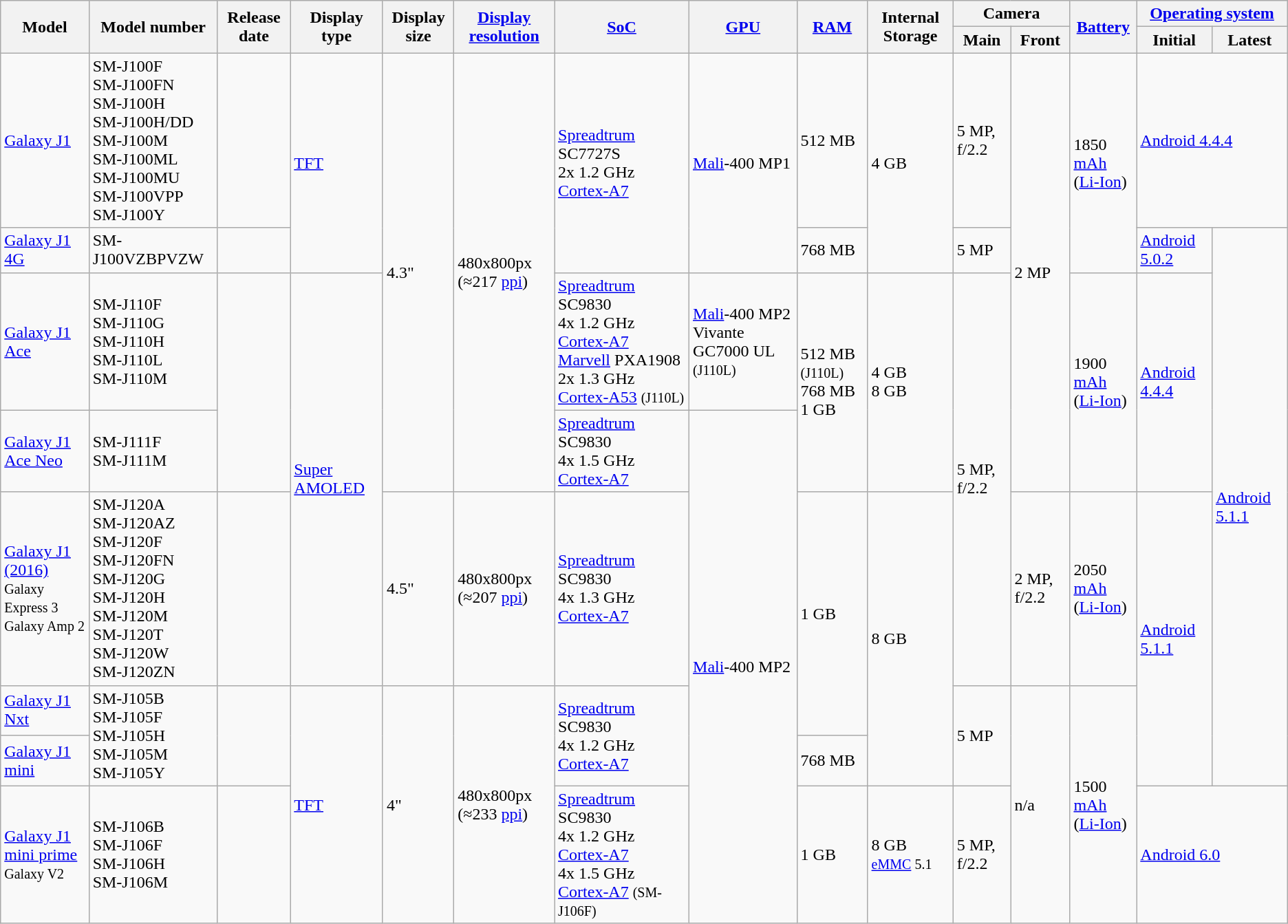<table class="wikitable sortable">
<tr>
<th rowspan="2">Model</th>
<th rowspan="2">Model number</th>
<th rowspan="2">Release date</th>
<th rowspan="2">Display type</th>
<th rowspan="2">Display size</th>
<th rowspan="2"><a href='#'>Display resolution</a></th>
<th rowspan="2"><a href='#'>SoC</a></th>
<th rowspan="2"><a href='#'>GPU</a></th>
<th rowspan="2"><a href='#'>RAM</a></th>
<th rowspan="2">Internal Storage</th>
<th colspan="2">Camera</th>
<th rowspan="2"><a href='#'>Battery</a></th>
<th colspan="2"><a href='#'>Operating system</a></th>
</tr>
<tr>
<th>Main</th>
<th>Front</th>
<th>Initial</th>
<th>Latest</th>
</tr>
<tr>
<td><a href='#'>Galaxy J1</a></td>
<td>SM-J100F<br>SM-J100FN<br>SM-J100H<br>SM-J100H/DD<br>SM-J100M<br>SM-J100ML<br>SM-J100MU<br>SM-J100VPP<br>SM-J100Y</td>
<td></td>
<td rowspan="2"><a href='#'>TFT</a></td>
<td rowspan="4">4.3"</td>
<td rowspan="4">480x800px<br>(≈217 <a href='#'>ppi</a>)</td>
<td rowspan="2"><a href='#'>Spreadtrum</a> SC7727S<br>2x 1.2 GHz <a href='#'>Cortex-A7</a></td>
<td rowspan="2"><a href='#'>Mali</a>-400 MP1</td>
<td>512 MB</td>
<td rowspan="2">4 GB</td>
<td>5 MP, f/2.2</td>
<td rowspan="4">2 MP</td>
<td rowspan="2">1850 <a href='#'>mAh</a><br>(<a href='#'>Li-Ion</a>)</td>
<td colspan="2"><a href='#'>Android 4.4.4</a></td>
</tr>
<tr>
<td><a href='#'>Galaxy J1 4G</a></td>
<td>SM-J100VZBPVZW</td>
<td></td>
<td>768 MB</td>
<td>5 MP</td>
<td><a href='#'>Android 5.0.2</a></td>
<td rowspan="6"><a href='#'>Android 5.1.1</a></td>
</tr>
<tr>
<td><a href='#'>Galaxy J1 Ace</a></td>
<td>SM-J110F<br>SM-J110G<br>SM-J110H<br>SM-J110L<br>SM-J110M</td>
<td rowspan="2"></td>
<td rowspan="3"><a href='#'>Super AMOLED</a></td>
<td><a href='#'>Spreadtrum</a> SC9830<br>4x 1.2 GHz <a href='#'>Cortex-A7</a><br><a href='#'>Marvell</a> PXA1908<br>2x 1.3 GHz <a href='#'>Cortex-A53</a> <small>(J110L)</small></td>
<td><a href='#'>Mali</a>-400 MP2<br>Vivante GC7000 UL <small>(J110L)</small></td>
<td rowspan="2">512 MB <small>(J110L)</small><br>768 MB<br>1 GB</td>
<td rowspan="2">4 GB<br>8 GB</td>
<td rowspan="3">5 MP, f/2.2</td>
<td rowspan="2">1900 <a href='#'>mAh</a><br>(<a href='#'>Li-Ion</a>)</td>
<td rowspan="2"><a href='#'>Android 4.4.4</a></td>
</tr>
<tr>
<td><a href='#'>Galaxy J1 Ace Neo</a></td>
<td>SM-J111F<br>SM-J111M</td>
<td><a href='#'>Spreadtrum</a> SC9830<br>4x 1.5 GHz <a href='#'>Cortex-A7</a></td>
<td rowspan="5"><a href='#'>Mali</a>-400 MP2</td>
</tr>
<tr>
<td><a href='#'>Galaxy J1 (2016)</a><br><small>Galaxy Express 3</small><br><small>Galaxy Amp 2</small></td>
<td>SM-J120A<br>SM-J120AZ<br>SM-J120F<br>SM-J120FN<br>SM-J120G<br>SM-J120H<br>SM-J120M<br>SM-J120T<br>SM-J120W<br>SM-J120ZN</td>
<td></td>
<td>4.5"</td>
<td>480x800px<br>(≈207 <a href='#'>ppi</a>)</td>
<td><a href='#'>Spreadtrum</a> SC9830<br>4x 1.3 GHz <a href='#'>Cortex-A7</a></td>
<td rowspan="2">1 GB</td>
<td rowspan="3">8 GB</td>
<td>2 MP, f/2.2</td>
<td>2050 <a href='#'>mAh</a><br>(<a href='#'>Li-Ion</a>)</td>
<td rowspan="3"><a href='#'>Android 5.1.1</a></td>
</tr>
<tr>
<td><a href='#'>Galaxy J1 Nxt</a></td>
<td rowspan="2">SM-J105B<br>SM-J105F<br>SM-J105H<br>SM-J105M<br>SM-J105Y</td>
<td rowspan="2"></td>
<td rowspan="3"><a href='#'>TFT</a></td>
<td rowspan="3">4"</td>
<td rowspan="3">480x800px<br>(≈233 <a href='#'>ppi</a>)</td>
<td rowspan="2"><a href='#'>Spreadtrum</a> SC9830<br>4x 1.2 GHz <a href='#'>Cortex-A7</a></td>
<td rowspan="2">5 MP</td>
<td rowspan="3">n/a</td>
<td rowspan="3">1500 <a href='#'>mAh</a><br>(<a href='#'>Li-Ion</a>)</td>
</tr>
<tr>
<td><a href='#'>Galaxy J1 mini</a></td>
<td>768 MB</td>
</tr>
<tr>
<td><a href='#'>Galaxy J1 mini prime</a><br><small>Galaxy V2</small></td>
<td>SM-J106B<br>SM-J106F<br>SM-J106H<br>SM-J106M</td>
<td></td>
<td><a href='#'>Spreadtrum</a> SC9830<br>4x 1.2 GHz <a href='#'>Cortex-A7</a><br>4x 1.5 GHz <a href='#'>Cortex-A7</a> <small>(SM-J106F)</small></td>
<td>1 GB</td>
<td>8 GB<br><small><a href='#'>eMMC</a> 5.1</small></td>
<td>5 MP, f/2.2</td>
<td colspan="2"><a href='#'>Android 6.0</a></td>
</tr>
</table>
